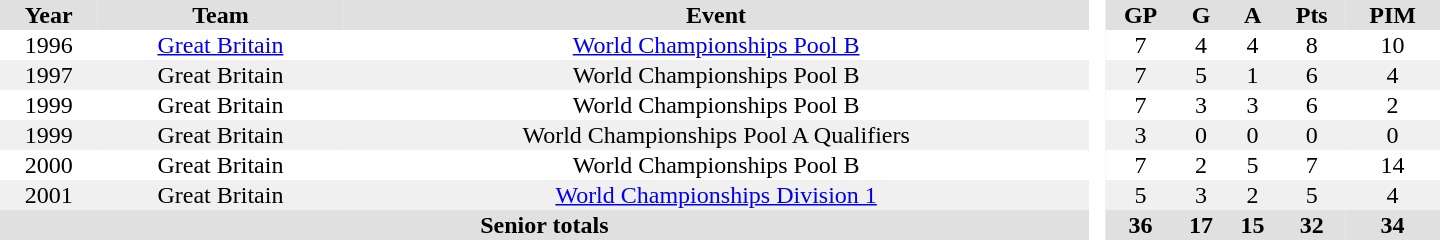<table border="0" cellpadding="1" cellspacing="0" style="text-align:center; width:60em">
<tr align="center" bgcolor="#e0e0e0">
<th>Year</th>
<th>Team</th>
<th>Event</th>
<th rowspan="99" bgcolor="#ffffff"> </th>
<th>GP</th>
<th>G</th>
<th>A</th>
<th>Pts</th>
<th>PIM</th>
</tr>
<tr align="center">
<td>1996</td>
<td><a href='#'>Great Britain</a></td>
<td><a href='#'>World Championships Pool B</a></td>
<td>7</td>
<td>4</td>
<td>4</td>
<td>8</td>
<td>10</td>
</tr>
<tr align="center" bgcolor="#f0f0f0">
<td>1997</td>
<td>Great Britain</td>
<td>World Championships Pool B</td>
<td>7</td>
<td>5</td>
<td>1</td>
<td>6</td>
<td>4</td>
</tr>
<tr align="center">
<td>1999</td>
<td>Great Britain</td>
<td>World Championships Pool B</td>
<td>7</td>
<td>3</td>
<td>3</td>
<td>6</td>
<td>2</td>
</tr>
<tr align="center" bgcolor="#f0f0f0">
<td>1999</td>
<td>Great Britain</td>
<td>World Championships Pool A Qualifiers</td>
<td>3</td>
<td>0</td>
<td>0</td>
<td>0</td>
<td>0</td>
</tr>
<tr align="center">
<td>2000</td>
<td>Great Britain</td>
<td>World Championships Pool B</td>
<td>7</td>
<td>2</td>
<td>5</td>
<td>7</td>
<td>14</td>
</tr>
<tr align="center" bgcolor="#f0f0f0">
<td>2001</td>
<td>Great Britain</td>
<td><a href='#'>World Championships Division 1</a></td>
<td>5</td>
<td>3</td>
<td>2</td>
<td>5</td>
<td>4</td>
</tr>
<tr bgcolor="#e0e0e0">
<th colspan="3">Senior totals</th>
<th>36</th>
<th>17</th>
<th>15</th>
<th>32</th>
<th>34</th>
</tr>
</table>
